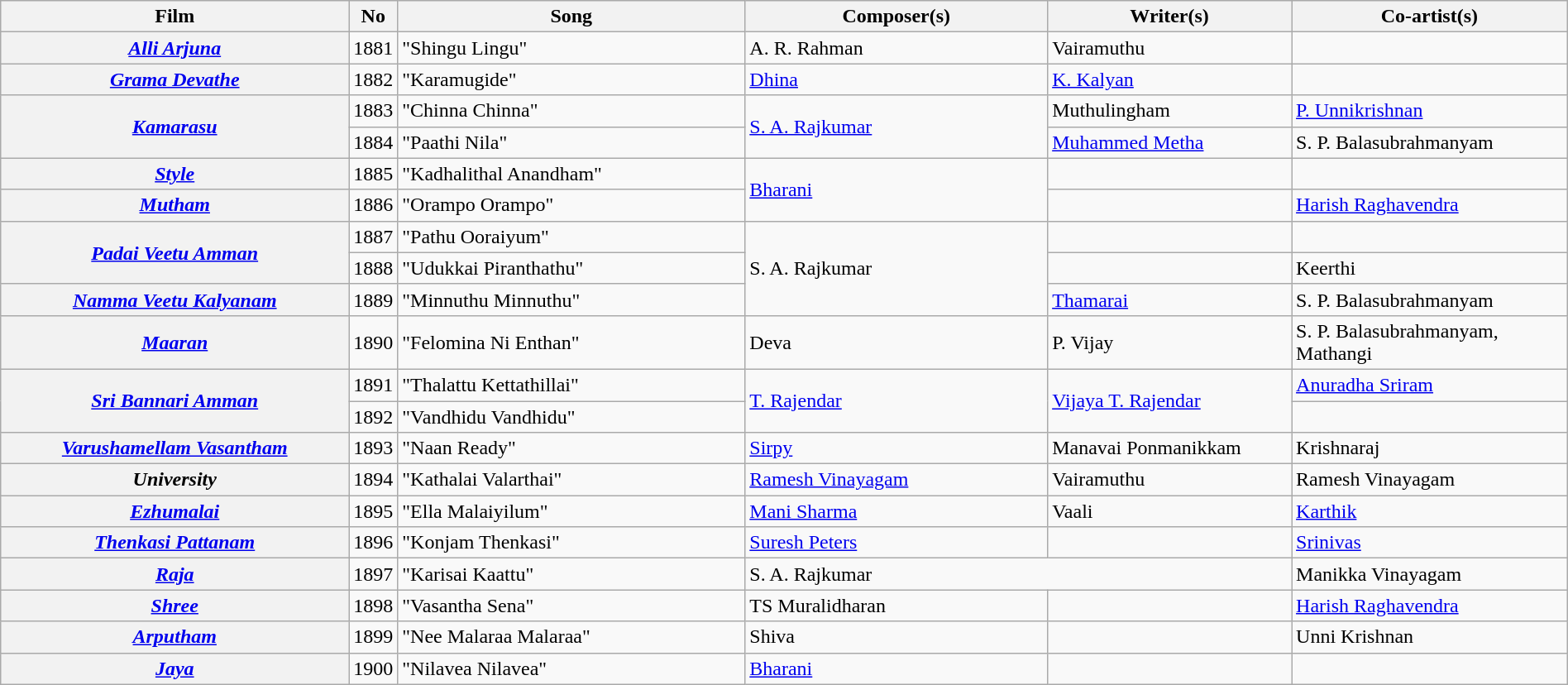<table class="wikitable plainrowheaders" width="100%" textcolor:#000;">
<tr>
<th scope="col" width=23%><strong>Film</strong></th>
<th><strong>No</strong></th>
<th scope="col" width=23%><strong>Song</strong></th>
<th scope="col" width=20%><strong>Composer(s)</strong></th>
<th scope="col" width=16%><strong>Writer(s)</strong></th>
<th scope="col" width=18%><strong>Co-artist(s)</strong></th>
</tr>
<tr>
<th><em><a href='#'>Alli Arjuna</a></em></th>
<td>1881</td>
<td>"Shingu Lingu"</td>
<td>A. R. Rahman</td>
<td>Vairamuthu</td>
<td></td>
</tr>
<tr>
<th><em><a href='#'>Grama Devathe</a></em></th>
<td>1882</td>
<td>"Karamugide"</td>
<td><a href='#'>Dhina</a></td>
<td><a href='#'>K. Kalyan</a></td>
<td></td>
</tr>
<tr>
<th rowspan="2"><em><a href='#'>Kamarasu</a></em></th>
<td>1883</td>
<td>"Chinna Chinna"</td>
<td rowspan="2"><a href='#'>S. A. Rajkumar</a></td>
<td>Muthulingham</td>
<td><a href='#'>P. Unnikrishnan</a></td>
</tr>
<tr>
<td>1884</td>
<td>"Paathi Nila"</td>
<td><a href='#'>Muhammed Metha</a></td>
<td>S. P. Balasubrahmanyam</td>
</tr>
<tr>
<th><em><a href='#'>Style</a></em></th>
<td>1885</td>
<td>"Kadhalithal Anandham"</td>
<td rowspan="2"><a href='#'>Bharani</a></td>
<td></td>
<td></td>
</tr>
<tr>
<th><em><a href='#'>Mutham</a></em></th>
<td>1886</td>
<td>"Orampo Orampo"</td>
<td></td>
<td><a href='#'>Harish Raghavendra</a></td>
</tr>
<tr>
<th rowspan="2"><em><a href='#'>Padai Veetu Amman</a></em></th>
<td>1887</td>
<td>"Pathu Ooraiyum"</td>
<td rowspan="3">S. A. Rajkumar</td>
<td></td>
</tr>
<tr>
<td>1888</td>
<td>"Udukkai Piranthathu"</td>
<td></td>
<td>Keerthi</td>
</tr>
<tr>
<th><em><a href='#'>Namma Veetu Kalyanam</a></em></th>
<td>1889</td>
<td>"Minnuthu Minnuthu"</td>
<td><a href='#'>Thamarai</a></td>
<td>S. P. Balasubrahmanyam</td>
</tr>
<tr>
<th><em><a href='#'>Maaran</a></em></th>
<td>1890</td>
<td>"Felomina Ni Enthan"</td>
<td>Deva</td>
<td>P. Vijay</td>
<td>S. P. Balasubrahmanyam, Mathangi</td>
</tr>
<tr>
<th rowspan="2"><em><a href='#'>Sri Bannari Amman</a></em></th>
<td>1891</td>
<td>"Thalattu Kettathillai"</td>
<td rowspan="2"><a href='#'>T. Rajendar</a></td>
<td rowspan="2"><a href='#'>Vijaya T. Rajendar</a></td>
<td><a href='#'>Anuradha Sriram</a></td>
</tr>
<tr>
<td>1892</td>
<td>"Vandhidu Vandhidu"</td>
<td></td>
</tr>
<tr>
<th><em><a href='#'>Varushamellam Vasantham</a></em></th>
<td>1893</td>
<td>"Naan Ready"</td>
<td><a href='#'>Sirpy</a></td>
<td>Manavai Ponmanikkam</td>
<td>Krishnaraj</td>
</tr>
<tr>
<th><em>University</em></th>
<td>1894</td>
<td>"Kathalai Valarthai"</td>
<td><a href='#'>Ramesh Vinayagam</a></td>
<td>Vairamuthu</td>
<td>Ramesh Vinayagam</td>
</tr>
<tr>
<th><em><a href='#'>Ezhumalai</a></em></th>
<td>1895</td>
<td>"Ella Malaiyilum"</td>
<td><a href='#'>Mani Sharma</a></td>
<td>Vaali</td>
<td><a href='#'>Karthik</a></td>
</tr>
<tr>
<th><em><a href='#'>Thenkasi Pattanam</a></em></th>
<td>1896</td>
<td>"Konjam Thenkasi"</td>
<td><a href='#'>Suresh Peters</a></td>
<td></td>
<td><a href='#'>Srinivas</a></td>
</tr>
<tr>
<th><em><a href='#'>Raja</a></em></th>
<td>1897</td>
<td>"Karisai Kaattu"</td>
<td colspan="2">S. A. Rajkumar</td>
<td>Manikka Vinayagam</td>
</tr>
<tr>
<th><a href='#'><em>Shree</em></a></th>
<td>1898</td>
<td>"Vasantha Sena"</td>
<td>TS Muralidharan</td>
<td></td>
<td><a href='#'>Harish Raghavendra</a></td>
</tr>
<tr>
<th><em><a href='#'>Arputham</a></em></th>
<td>1899</td>
<td>"Nee Malaraa Malaraa"</td>
<td>Shiva</td>
<td></td>
<td>Unni Krishnan</td>
</tr>
<tr>
<th><em><a href='#'>Jaya</a></em></th>
<td>1900</td>
<td>"Nilavea Nilavea"</td>
<td><a href='#'>Bharani</a></td>
<td></td>
<td></td>
</tr>
</table>
